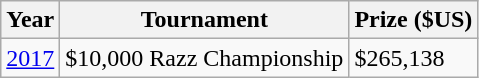<table class="wikitable">
<tr>
<th>Year</th>
<th>Tournament</th>
<th>Prize ($US)</th>
</tr>
<tr>
<td><a href='#'>2017</a></td>
<td>$10,000 Razz Championship</td>
<td>$265,138</td>
</tr>
</table>
